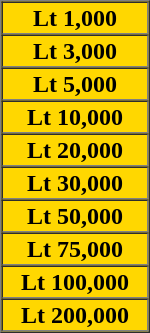<table border="1" cellspacing="0" cellpadding="1" width="100px" style="background:gold;text-align:center">
<tr>
<td><strong>Lt 1,000</strong></td>
</tr>
<tr>
<td><strong>Lt 3,000</strong></td>
</tr>
<tr>
<td><strong>Lt 5,000</strong></td>
</tr>
<tr>
<td><strong>Lt 10,000</strong></td>
</tr>
<tr>
<td><strong>Lt 20,000</strong></td>
</tr>
<tr>
<td><strong>Lt 30,000</strong></td>
</tr>
<tr>
<td><strong>Lt 50,000</strong></td>
</tr>
<tr>
<td><strong>Lt 75,000</strong></td>
</tr>
<tr>
<td><strong>Lt 100,000</strong></td>
</tr>
<tr>
<td><strong>Lt 200,000</strong></td>
</tr>
</table>
